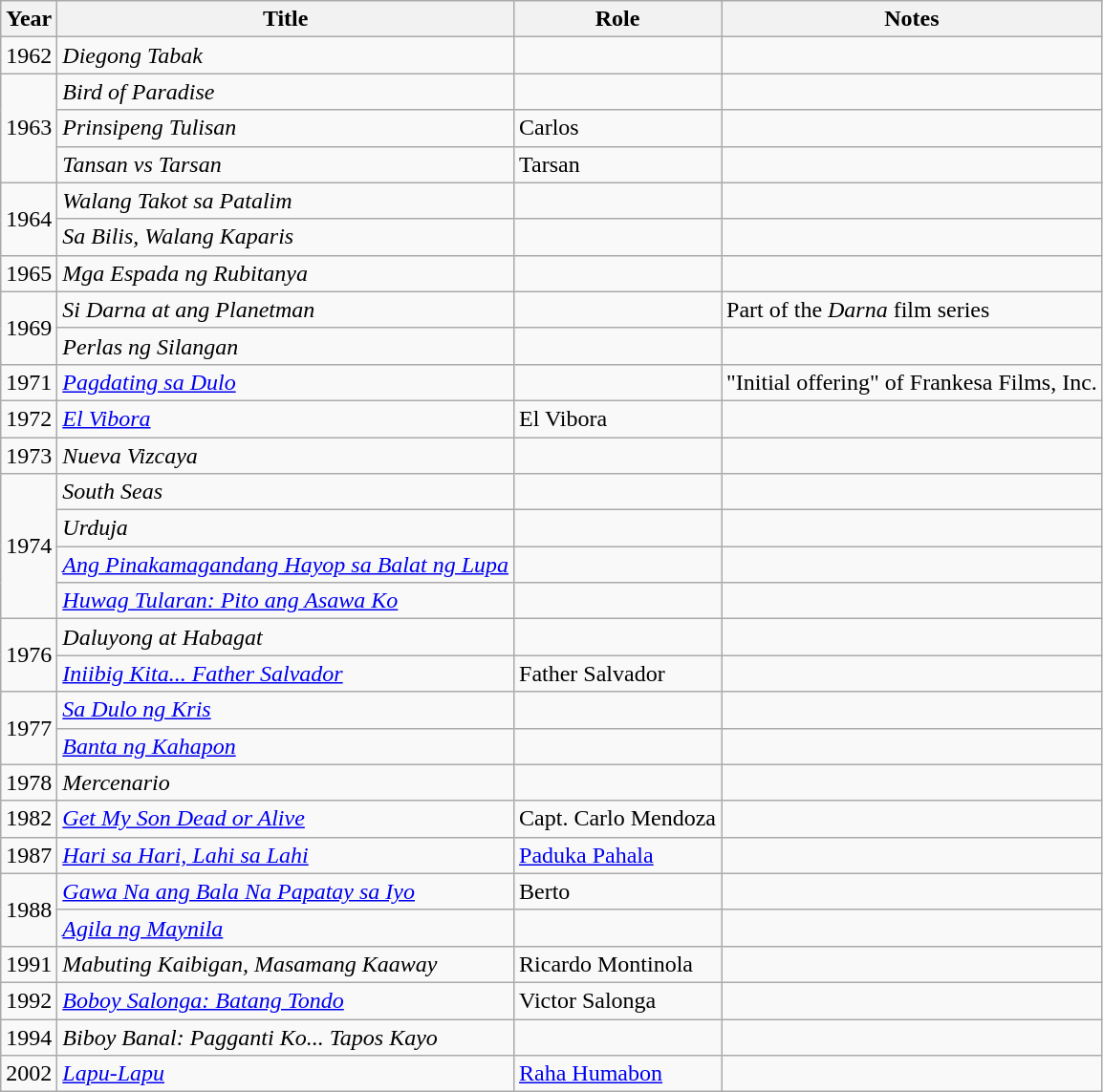<table class="wikitable sortable">
<tr>
<th>Year</th>
<th>Title</th>
<th>Role</th>
<th class="unsortable">Notes</th>
</tr>
<tr>
<td>1962</td>
<td><em>Diegong Tabak</em></td>
<td></td>
<td></td>
</tr>
<tr>
<td rowspan="3">1963</td>
<td><em>Bird of Paradise</em></td>
<td></td>
<td></td>
</tr>
<tr>
<td><em>Prinsipeng Tulisan</em></td>
<td>Carlos</td>
<td></td>
</tr>
<tr>
<td><em>Tansan vs Tarsan</em></td>
<td>Tarsan</td>
<td></td>
</tr>
<tr>
<td rowspan="2">1964</td>
<td><em>Walang Takot sa Patalim</em></td>
<td></td>
<td></td>
</tr>
<tr>
<td><em>Sa Bilis, Walang Kaparis</em></td>
<td></td>
<td></td>
</tr>
<tr>
<td>1965</td>
<td><em>Mga Espada ng Rubitanya</em></td>
<td></td>
<td></td>
</tr>
<tr>
<td rowspan="2">1969</td>
<td><em>Si Darna at ang Planetman</em></td>
<td></td>
<td>Part of the <em>Darna</em> film series</td>
</tr>
<tr>
<td><em>Perlas ng Silangan</em></td>
<td></td>
<td></td>
</tr>
<tr>
<td>1971</td>
<td><em><a href='#'>Pagdating sa Dulo</a></em></td>
<td></td>
<td>"Initial offering" of Frankesa Films, Inc.</td>
</tr>
<tr>
<td>1972</td>
<td><em><a href='#'>El Vibora</a></em></td>
<td>El Vibora</td>
<td></td>
</tr>
<tr>
<td>1973</td>
<td><em>Nueva Vizcaya</em></td>
<td></td>
<td></td>
</tr>
<tr>
<td rowspan="4">1974</td>
<td><em>South Seas</em></td>
<td></td>
<td></td>
</tr>
<tr>
<td><em>Urduja</em></td>
<td></td>
<td></td>
</tr>
<tr>
<td><em><a href='#'>Ang Pinakamagandang Hayop sa Balat ng Lupa</a></em></td>
<td></td>
<td></td>
</tr>
<tr>
<td><em><a href='#'>Huwag Tularan: Pito ang Asawa Ko</a></em></td>
<td></td>
<td></td>
</tr>
<tr>
<td rowspan="2">1976</td>
<td><em>Daluyong at Habagat</em></td>
<td></td>
<td></td>
</tr>
<tr>
<td><em><a href='#'>Iniibig Kita... Father Salvador</a></em></td>
<td>Father Salvador</td>
<td></td>
</tr>
<tr>
<td rowspan="2">1977</td>
<td><em><a href='#'>Sa Dulo ng Kris</a></em></td>
<td></td>
<td></td>
</tr>
<tr>
<td><em><a href='#'>Banta ng Kahapon</a></em></td>
<td></td>
<td></td>
</tr>
<tr>
<td>1978</td>
<td><em>Mercenario</em></td>
<td></td>
<td></td>
</tr>
<tr>
<td>1982</td>
<td><em><a href='#'>Get My Son Dead or Alive</a></em></td>
<td>Capt. Carlo Mendoza</td>
<td></td>
</tr>
<tr>
<td>1987</td>
<td><em><a href='#'>Hari sa Hari, Lahi sa Lahi</a></em></td>
<td><a href='#'>Paduka Pahala</a></td>
<td></td>
</tr>
<tr>
<td rowspan="2">1988</td>
<td><em><a href='#'>Gawa Na ang Bala Na Papatay sa Iyo</a></em></td>
<td>Berto</td>
<td></td>
</tr>
<tr>
<td><em><a href='#'>Agila ng Maynila</a></em></td>
<td></td>
<td></td>
</tr>
<tr>
<td>1991</td>
<td><em>Mabuting Kaibigan, Masamang Kaaway</em></td>
<td>Ricardo Montinola</td>
<td></td>
</tr>
<tr>
<td>1992</td>
<td><em><a href='#'>Boboy Salonga: Batang Tondo</a></em></td>
<td>Victor Salonga</td>
<td></td>
</tr>
<tr>
<td>1994</td>
<td><em>Biboy Banal: Pagganti Ko... Tapos Kayo</em></td>
<td></td>
<td></td>
</tr>
<tr>
<td>2002</td>
<td><em><a href='#'>Lapu-Lapu</a></em></td>
<td><a href='#'>Raha Humabon</a></td>
<td></td>
</tr>
</table>
